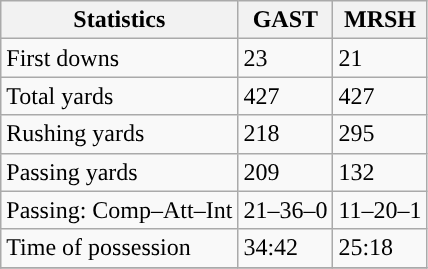<table class="wikitable" style="float: left;">
<tr>
<th>Statistics</th>
<th>GAST</th>
<th>MRSH</th>
</tr>
<tr>
<td>First downs</td>
<td>23</td>
<td>21</td>
</tr>
<tr>
<td>Total yards</td>
<td>427</td>
<td>427</td>
</tr>
<tr>
<td>Rushing yards</td>
<td>218</td>
<td>295</td>
</tr>
<tr>
<td>Passing yards</td>
<td>209</td>
<td>132</td>
</tr>
<tr>
<td>Passing: Comp–Att–Int</td>
<td>21–36–0</td>
<td>11–20–1</td>
</tr>
<tr>
<td>Time of possession</td>
<td>34:42</td>
<td>25:18</td>
</tr>
<tr>
</tr>
</table>
